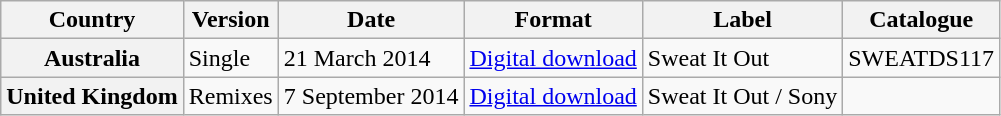<table class="wikitable plainrowheaders">
<tr>
<th scope="col">Country</th>
<th scope="col">Version</th>
<th scope="col">Date</th>
<th scope="col">Format</th>
<th scope="col">Label</th>
<th scope="col">Catalogue</th>
</tr>
<tr>
<th scope="row">Australia</th>
<td>Single</td>
<td>21 March 2014</td>
<td><a href='#'>Digital download</a></td>
<td>Sweat It Out</td>
<td>SWEATDS117</td>
</tr>
<tr>
<th scope="row">United Kingdom</th>
<td>Remixes</td>
<td>7 September 2014</td>
<td><a href='#'>Digital download</a></td>
<td>Sweat It Out / Sony</td>
<td></td>
</tr>
</table>
